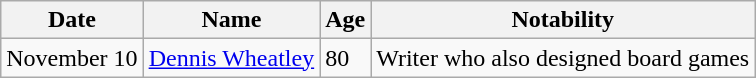<table class="wikitable">
<tr>
<th>Date</th>
<th>Name</th>
<th>Age</th>
<th>Notability</th>
</tr>
<tr>
<td>November 10</td>
<td><a href='#'>Dennis Wheatley</a></td>
<td>80</td>
<td>Writer who also designed board games</td>
</tr>
</table>
